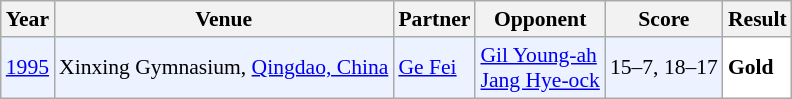<table class="sortable wikitable" style="font-size: 90%;">
<tr>
<th>Year</th>
<th>Venue</th>
<th>Partner</th>
<th>Opponent</th>
<th>Score</th>
<th>Result</th>
</tr>
<tr style="background:#ECF2FF">
<td align="center"><a href='#'>1995</a></td>
<td align="left">Xinxing Gymnasium, <a href='#'>Qingdao, China</a></td>
<td align="left"> <a href='#'>Ge Fei</a></td>
<td align="left"> <a href='#'>Gil Young-ah</a> <br>  <a href='#'>Jang Hye-ock</a></td>
<td align="left">15–7, 18–17</td>
<td style="text-align:left; background:white"> <strong>Gold</strong></td>
</tr>
</table>
